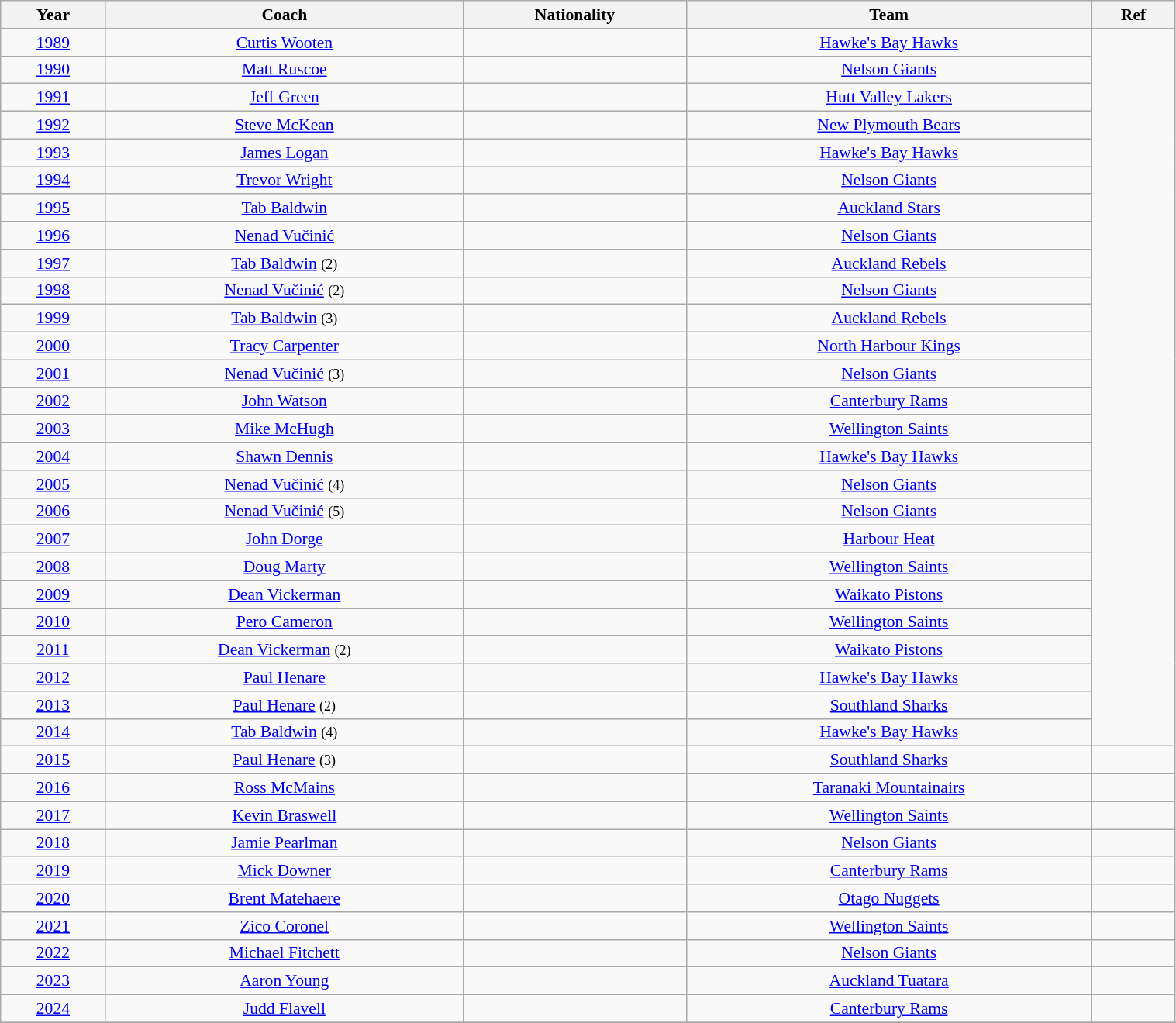<table class="wikitable" style="width: 80%; text-align:center; font-size:90%">
<tr>
<th>Year</th>
<th>Coach</th>
<th>Nationality</th>
<th>Team</th>
<th>Ref</th>
</tr>
<tr>
<td><a href='#'>1989</a></td>
<td><a href='#'>Curtis Wooten</a></td>
<td></td>
<td><a href='#'>Hawke's Bay Hawks</a></td>
</tr>
<tr>
<td><a href='#'>1990</a></td>
<td><a href='#'>Matt Ruscoe</a></td>
<td></td>
<td><a href='#'>Nelson Giants</a></td>
</tr>
<tr>
<td><a href='#'>1991</a></td>
<td><a href='#'>Jeff Green</a></td>
<td></td>
<td><a href='#'>Hutt Valley Lakers</a></td>
</tr>
<tr>
<td><a href='#'>1992</a></td>
<td><a href='#'>Steve McKean</a></td>
<td></td>
<td><a href='#'>New Plymouth Bears</a></td>
</tr>
<tr>
<td><a href='#'>1993</a></td>
<td><a href='#'>James Logan</a></td>
<td></td>
<td><a href='#'>Hawke's Bay Hawks</a></td>
</tr>
<tr>
<td><a href='#'>1994</a></td>
<td><a href='#'>Trevor Wright</a></td>
<td></td>
<td><a href='#'>Nelson Giants</a></td>
</tr>
<tr>
<td><a href='#'>1995</a></td>
<td><a href='#'>Tab Baldwin</a></td>
<td></td>
<td><a href='#'>Auckland Stars</a></td>
</tr>
<tr>
<td><a href='#'>1996</a></td>
<td><a href='#'>Nenad Vučinić</a></td>
<td></td>
<td><a href='#'>Nelson Giants</a></td>
</tr>
<tr>
<td><a href='#'>1997</a></td>
<td><a href='#'>Tab Baldwin</a> <small>(2)</small></td>
<td></td>
<td><a href='#'>Auckland Rebels</a></td>
</tr>
<tr>
<td><a href='#'>1998</a></td>
<td><a href='#'>Nenad Vučinić</a> <small>(2)</small></td>
<td></td>
<td><a href='#'>Nelson Giants</a></td>
</tr>
<tr>
<td><a href='#'>1999</a></td>
<td><a href='#'>Tab Baldwin</a> <small>(3)</small></td>
<td></td>
<td><a href='#'>Auckland Rebels</a></td>
</tr>
<tr>
<td><a href='#'>2000</a></td>
<td><a href='#'>Tracy Carpenter</a></td>
<td></td>
<td><a href='#'>North Harbour Kings</a></td>
</tr>
<tr>
<td><a href='#'>2001</a></td>
<td><a href='#'>Nenad Vučinić</a> <small>(3)</small></td>
<td></td>
<td><a href='#'>Nelson Giants</a></td>
</tr>
<tr>
<td><a href='#'>2002</a></td>
<td><a href='#'>John Watson</a></td>
<td></td>
<td><a href='#'>Canterbury Rams</a></td>
</tr>
<tr>
<td><a href='#'>2003</a></td>
<td><a href='#'>Mike McHugh</a></td>
<td></td>
<td><a href='#'>Wellington Saints</a></td>
</tr>
<tr>
<td><a href='#'>2004</a></td>
<td><a href='#'>Shawn Dennis</a></td>
<td></td>
<td><a href='#'>Hawke's Bay Hawks</a></td>
</tr>
<tr>
<td><a href='#'>2005</a></td>
<td><a href='#'>Nenad Vučinić</a> <small>(4)</small></td>
<td></td>
<td><a href='#'>Nelson Giants</a></td>
</tr>
<tr>
<td><a href='#'>2006</a></td>
<td><a href='#'>Nenad Vučinić</a> <small>(5)</small></td>
<td></td>
<td><a href='#'>Nelson Giants</a></td>
</tr>
<tr>
<td><a href='#'>2007</a></td>
<td><a href='#'>John Dorge</a></td>
<td></td>
<td><a href='#'>Harbour Heat</a></td>
</tr>
<tr>
<td><a href='#'>2008</a></td>
<td><a href='#'>Doug Marty</a></td>
<td></td>
<td><a href='#'>Wellington Saints</a></td>
</tr>
<tr>
<td><a href='#'>2009</a></td>
<td><a href='#'>Dean Vickerman</a></td>
<td></td>
<td><a href='#'>Waikato Pistons</a></td>
</tr>
<tr>
<td><a href='#'>2010</a></td>
<td><a href='#'>Pero Cameron</a></td>
<td></td>
<td><a href='#'>Wellington Saints</a></td>
</tr>
<tr>
<td><a href='#'>2011</a></td>
<td><a href='#'>Dean Vickerman</a> <small>(2)</small></td>
<td></td>
<td><a href='#'>Waikato Pistons</a></td>
</tr>
<tr>
<td><a href='#'>2012</a></td>
<td><a href='#'>Paul Henare</a></td>
<td></td>
<td><a href='#'>Hawke's Bay Hawks</a></td>
</tr>
<tr>
<td><a href='#'>2013</a></td>
<td><a href='#'>Paul Henare</a> <small>(2)</small></td>
<td></td>
<td><a href='#'>Southland Sharks</a></td>
</tr>
<tr>
<td><a href='#'>2014</a></td>
<td><a href='#'>Tab Baldwin</a> <small>(4)</small></td>
<td></td>
<td><a href='#'>Hawke's Bay Hawks</a></td>
</tr>
<tr>
<td><a href='#'>2015</a></td>
<td><a href='#'>Paul Henare</a> <small>(3)</small></td>
<td></td>
<td><a href='#'>Southland Sharks</a></td>
<td></td>
</tr>
<tr>
<td><a href='#'>2016</a></td>
<td><a href='#'>Ross McMains</a></td>
<td></td>
<td><a href='#'>Taranaki Mountainairs</a></td>
<td></td>
</tr>
<tr>
<td><a href='#'>2017</a></td>
<td><a href='#'>Kevin Braswell</a></td>
<td></td>
<td><a href='#'>Wellington Saints</a></td>
<td></td>
</tr>
<tr>
<td><a href='#'>2018</a></td>
<td><a href='#'>Jamie Pearlman</a></td>
<td></td>
<td><a href='#'>Nelson Giants</a></td>
<td></td>
</tr>
<tr>
<td><a href='#'>2019</a></td>
<td><a href='#'>Mick Downer</a></td>
<td></td>
<td><a href='#'>Canterbury Rams</a></td>
<td></td>
</tr>
<tr>
<td><a href='#'>2020</a></td>
<td><a href='#'>Brent Matehaere</a></td>
<td></td>
<td><a href='#'>Otago Nuggets</a></td>
<td></td>
</tr>
<tr>
<td><a href='#'>2021</a></td>
<td><a href='#'>Zico Coronel</a></td>
<td></td>
<td><a href='#'>Wellington Saints</a></td>
<td></td>
</tr>
<tr>
<td><a href='#'>2022</a></td>
<td><a href='#'>Michael Fitchett</a></td>
<td></td>
<td><a href='#'>Nelson Giants</a></td>
<td></td>
</tr>
<tr>
<td><a href='#'>2023</a></td>
<td><a href='#'>Aaron Young</a></td>
<td></td>
<td><a href='#'>Auckland Tuatara</a></td>
<td></td>
</tr>
<tr>
<td><a href='#'>2024</a></td>
<td><a href='#'>Judd Flavell</a></td>
<td></td>
<td><a href='#'>Canterbury Rams</a></td>
<td></td>
</tr>
<tr>
</tr>
</table>
